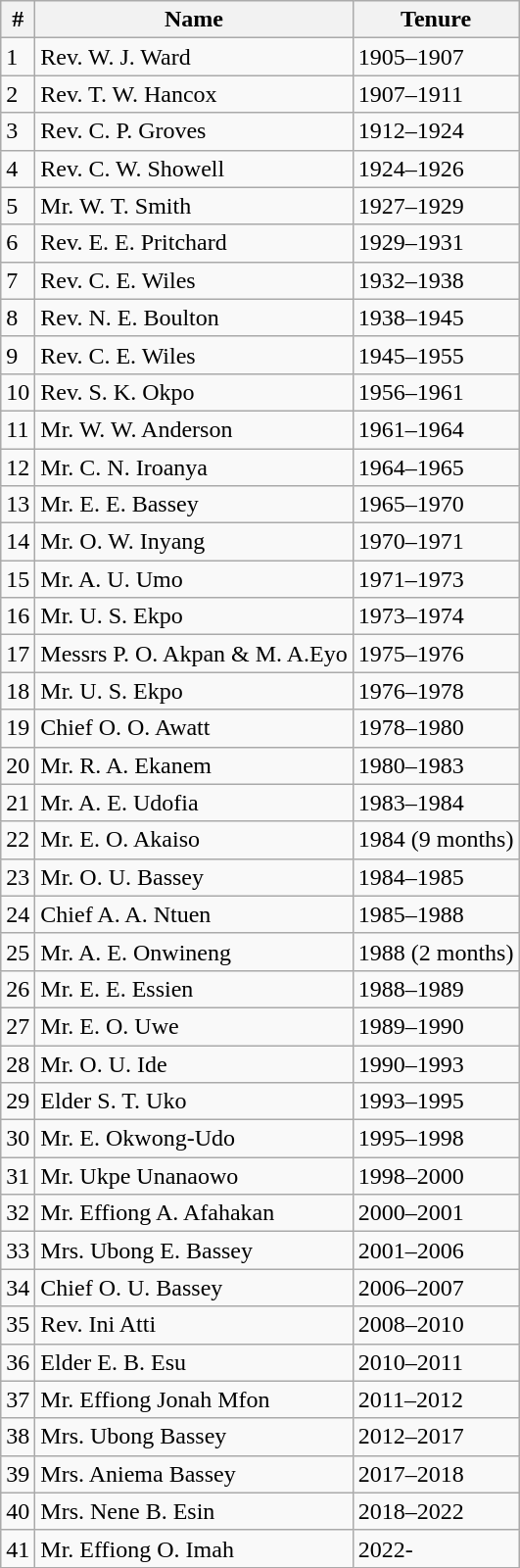<table class="wikitable">
<tr>
<th>#</th>
<th>Name</th>
<th>Tenure</th>
</tr>
<tr>
<td>1</td>
<td>Rev. W. J. Ward</td>
<td>1905–1907</td>
</tr>
<tr>
<td>2</td>
<td>Rev. T. W. Hancox</td>
<td>1907–1911</td>
</tr>
<tr>
<td>3</td>
<td>Rev. C. P. Groves</td>
<td>1912–1924</td>
</tr>
<tr>
<td>4</td>
<td>Rev. C. W. Showell</td>
<td>1924–1926</td>
</tr>
<tr>
<td>5</td>
<td>Mr. W. T. Smith</td>
<td>1927–1929</td>
</tr>
<tr>
<td>6</td>
<td>Rev. E. E. Pritchard</td>
<td>1929–1931</td>
</tr>
<tr>
<td>7</td>
<td>Rev. C. E. Wiles</td>
<td>1932–1938</td>
</tr>
<tr>
<td>8</td>
<td>Rev. N. E. Boulton</td>
<td>1938–1945</td>
</tr>
<tr>
<td>9</td>
<td>Rev. C. E. Wiles</td>
<td>1945–1955</td>
</tr>
<tr>
<td>10</td>
<td>Rev. S. K. Okpo</td>
<td>1956–1961</td>
</tr>
<tr>
<td>11</td>
<td>Mr. W. W. Anderson</td>
<td>1961–1964</td>
</tr>
<tr>
<td>12</td>
<td>Mr. C. N. Iroanya</td>
<td>1964–1965</td>
</tr>
<tr>
<td>13</td>
<td>Mr. E. E. Bassey</td>
<td>1965–1970</td>
</tr>
<tr>
<td>14</td>
<td>Mr. O. W. Inyang</td>
<td>1970–1971</td>
</tr>
<tr>
<td>15</td>
<td>Mr. A. U. Umo</td>
<td>1971–1973</td>
</tr>
<tr>
<td>16</td>
<td>Mr. U. S. Ekpo</td>
<td>1973–1974</td>
</tr>
<tr>
<td>17</td>
<td>Messrs P. O. Akpan & M. A.Eyo</td>
<td>1975–1976</td>
</tr>
<tr>
<td>18</td>
<td>Mr. U. S. Ekpo</td>
<td>1976–1978</td>
</tr>
<tr>
<td>19</td>
<td>Chief O. O. Awatt</td>
<td>1978–1980</td>
</tr>
<tr>
<td>20</td>
<td>Mr. R. A. Ekanem</td>
<td>1980–1983</td>
</tr>
<tr>
<td>21</td>
<td>Mr. A. E. Udofia</td>
<td>1983–1984</td>
</tr>
<tr>
<td>22</td>
<td>Mr. E. O. Akaiso</td>
<td>1984 (9 months)</td>
</tr>
<tr>
<td>23</td>
<td>Mr. O. U. Bassey</td>
<td>1984–1985</td>
</tr>
<tr>
<td>24</td>
<td>Chief A. A. Ntuen</td>
<td>1985–1988</td>
</tr>
<tr>
<td>25</td>
<td>Mr. A. E. Onwineng</td>
<td>1988 (2 months)</td>
</tr>
<tr>
<td>26</td>
<td>Mr. E. E. Essien</td>
<td>1988–1989</td>
</tr>
<tr>
<td>27</td>
<td>Mr. E. O. Uwe</td>
<td>1989–1990</td>
</tr>
<tr>
<td>28</td>
<td>Mr. O. U. Ide</td>
<td>1990–1993</td>
</tr>
<tr>
<td>29</td>
<td>Elder S. T. Uko</td>
<td>1993–1995</td>
</tr>
<tr>
<td>30</td>
<td>Mr. E. Okwong-Udo</td>
<td>1995–1998</td>
</tr>
<tr>
<td>31</td>
<td>Mr. Ukpe Unanaowo</td>
<td>1998–2000</td>
</tr>
<tr>
<td>32</td>
<td>Mr. Effiong A. Afahakan</td>
<td>2000–2001</td>
</tr>
<tr>
<td>33</td>
<td>Mrs. Ubong E. Bassey</td>
<td>2001–2006</td>
</tr>
<tr>
<td>34</td>
<td>Chief O. U. Bassey</td>
<td>2006–2007</td>
</tr>
<tr>
<td>35</td>
<td>Rev. Ini Atti</td>
<td>2008–2010</td>
</tr>
<tr>
<td>36</td>
<td>Elder E. B. Esu</td>
<td>2010–2011</td>
</tr>
<tr>
<td>37</td>
<td>Mr. Effiong Jonah Mfon</td>
<td>2011–2012</td>
</tr>
<tr>
<td>38</td>
<td>Mrs. Ubong Bassey</td>
<td>2012–2017</td>
</tr>
<tr>
<td>39</td>
<td>Mrs. Aniema Bassey</td>
<td>2017–2018</td>
</tr>
<tr>
<td>40</td>
<td>Mrs. Nene B. Esin</td>
<td>2018–2022</td>
</tr>
<tr>
<td>41</td>
<td>Mr. Effiong O. Imah</td>
<td>2022-</td>
</tr>
</table>
